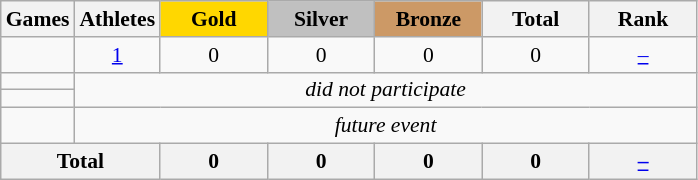<table class="wikitable" style="text-align:center; font-size:90%;">
<tr>
<th>Games</th>
<th>Athletes</th>
<td style="background:gold; width:4.5em; font-weight:bold;">Gold</td>
<td style="background:silver; width:4.5em; font-weight:bold;">Silver</td>
<td style="background:#cc9966; width:4.5em; font-weight:bold;">Bronze</td>
<th style="width:4.5em; font-weight:bold;">Total</th>
<th style="width:4.5em; font-weight:bold;">Rank</th>
</tr>
<tr>
<td align="left"></td>
<td><a href='#'>1</a></td>
<td>0</td>
<td>0</td>
<td>0</td>
<td>0</td>
<td><a href='#'>–</a></td>
</tr>
<tr>
<td align=left></td>
<td colspan=6; rowspan=2><em>did not participate</em></td>
</tr>
<tr>
<td align=left></td>
</tr>
<tr>
<td align=left></td>
<td colspan=6><em>future event</em></td>
</tr>
<tr>
<th colspan=2>Total</th>
<th>0</th>
<th>0</th>
<th>0</th>
<th>0</th>
<th><a href='#'>–</a></th>
</tr>
</table>
